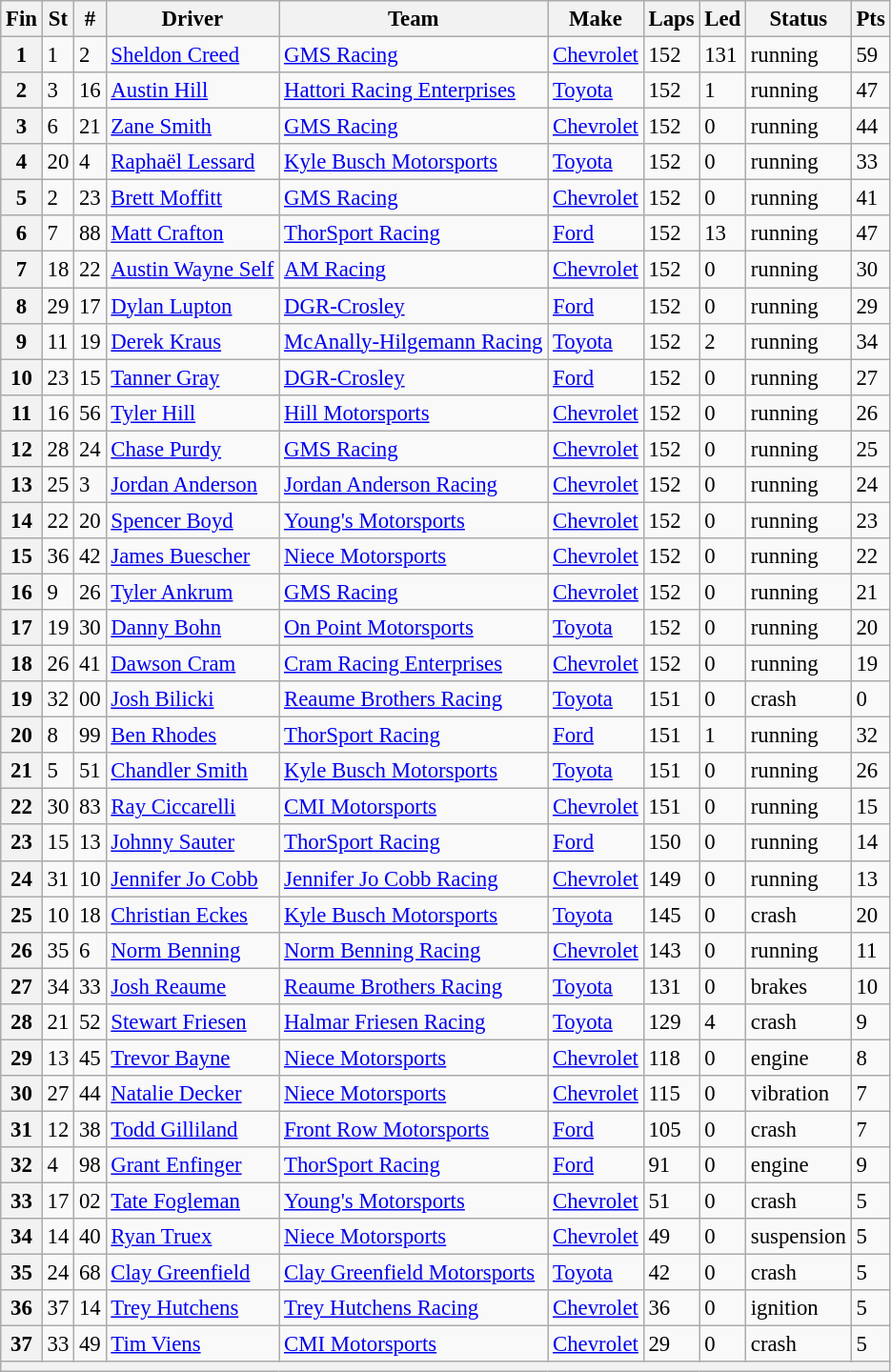<table class="wikitable" style="font-size:95%">
<tr>
<th>Fin</th>
<th>St</th>
<th>#</th>
<th>Driver</th>
<th>Team</th>
<th>Make</th>
<th>Laps</th>
<th>Led</th>
<th>Status</th>
<th>Pts</th>
</tr>
<tr>
<th>1</th>
<td>1</td>
<td>2</td>
<td><a href='#'>Sheldon Creed</a></td>
<td><a href='#'>GMS Racing</a></td>
<td><a href='#'>Chevrolet</a></td>
<td>152</td>
<td>131</td>
<td>running</td>
<td>59</td>
</tr>
<tr>
<th>2</th>
<td>3</td>
<td>16</td>
<td><a href='#'>Austin Hill</a></td>
<td><a href='#'>Hattori Racing Enterprises</a></td>
<td><a href='#'>Toyota</a></td>
<td>152</td>
<td>1</td>
<td>running</td>
<td>47</td>
</tr>
<tr>
<th>3</th>
<td>6</td>
<td>21</td>
<td><a href='#'>Zane Smith</a></td>
<td><a href='#'>GMS Racing</a></td>
<td><a href='#'>Chevrolet</a></td>
<td>152</td>
<td>0</td>
<td>running</td>
<td>44</td>
</tr>
<tr>
<th>4</th>
<td>20</td>
<td>4</td>
<td><a href='#'>Raphaël Lessard</a></td>
<td><a href='#'>Kyle Busch Motorsports</a></td>
<td><a href='#'>Toyota</a></td>
<td>152</td>
<td>0</td>
<td>running</td>
<td>33</td>
</tr>
<tr>
<th>5</th>
<td>2</td>
<td>23</td>
<td><a href='#'>Brett Moffitt</a></td>
<td><a href='#'>GMS Racing</a></td>
<td><a href='#'>Chevrolet</a></td>
<td>152</td>
<td>0</td>
<td>running</td>
<td>41</td>
</tr>
<tr>
<th>6</th>
<td>7</td>
<td>88</td>
<td><a href='#'>Matt Crafton</a></td>
<td><a href='#'>ThorSport Racing</a></td>
<td><a href='#'>Ford</a></td>
<td>152</td>
<td>13</td>
<td>running</td>
<td>47</td>
</tr>
<tr>
<th>7</th>
<td>18</td>
<td>22</td>
<td><a href='#'>Austin Wayne Self</a></td>
<td><a href='#'>AM Racing</a></td>
<td><a href='#'>Chevrolet</a></td>
<td>152</td>
<td>0</td>
<td>running</td>
<td>30</td>
</tr>
<tr>
<th>8</th>
<td>29</td>
<td>17</td>
<td><a href='#'>Dylan Lupton</a></td>
<td><a href='#'>DGR-Crosley</a></td>
<td><a href='#'>Ford</a></td>
<td>152</td>
<td>0</td>
<td>running</td>
<td>29</td>
</tr>
<tr>
<th>9</th>
<td>11</td>
<td>19</td>
<td><a href='#'>Derek Kraus</a></td>
<td><a href='#'>McAnally-Hilgemann Racing</a></td>
<td><a href='#'>Toyota</a></td>
<td>152</td>
<td>2</td>
<td>running</td>
<td>34</td>
</tr>
<tr>
<th>10</th>
<td>23</td>
<td>15</td>
<td><a href='#'>Tanner Gray</a></td>
<td><a href='#'>DGR-Crosley</a></td>
<td><a href='#'>Ford</a></td>
<td>152</td>
<td>0</td>
<td>running</td>
<td>27</td>
</tr>
<tr>
<th>11</th>
<td>16</td>
<td>56</td>
<td><a href='#'>Tyler Hill</a></td>
<td><a href='#'>Hill Motorsports</a></td>
<td><a href='#'>Chevrolet</a></td>
<td>152</td>
<td>0</td>
<td>running</td>
<td>26</td>
</tr>
<tr>
<th>12</th>
<td>28</td>
<td>24</td>
<td><a href='#'>Chase Purdy</a></td>
<td><a href='#'>GMS Racing</a></td>
<td><a href='#'>Chevrolet</a></td>
<td>152</td>
<td>0</td>
<td>running</td>
<td>25</td>
</tr>
<tr>
<th>13</th>
<td>25</td>
<td>3</td>
<td><a href='#'>Jordan Anderson</a></td>
<td><a href='#'>Jordan Anderson Racing</a></td>
<td><a href='#'>Chevrolet</a></td>
<td>152</td>
<td>0</td>
<td>running</td>
<td>24</td>
</tr>
<tr>
<th>14</th>
<td>22</td>
<td>20</td>
<td><a href='#'>Spencer Boyd</a></td>
<td><a href='#'>Young's Motorsports</a></td>
<td><a href='#'>Chevrolet</a></td>
<td>152</td>
<td>0</td>
<td>running</td>
<td>23</td>
</tr>
<tr>
<th>15</th>
<td>36</td>
<td>42</td>
<td><a href='#'>James Buescher</a></td>
<td><a href='#'>Niece Motorsports</a></td>
<td><a href='#'>Chevrolet</a></td>
<td>152</td>
<td>0</td>
<td>running</td>
<td>22</td>
</tr>
<tr>
<th>16</th>
<td>9</td>
<td>26</td>
<td><a href='#'>Tyler Ankrum</a></td>
<td><a href='#'>GMS Racing</a></td>
<td><a href='#'>Chevrolet</a></td>
<td>152</td>
<td>0</td>
<td>running</td>
<td>21</td>
</tr>
<tr>
<th>17</th>
<td>19</td>
<td>30</td>
<td><a href='#'>Danny Bohn</a></td>
<td><a href='#'>On Point Motorsports</a></td>
<td><a href='#'>Toyota</a></td>
<td>152</td>
<td>0</td>
<td>running</td>
<td>20</td>
</tr>
<tr>
<th>18</th>
<td>26</td>
<td>41</td>
<td><a href='#'>Dawson Cram</a></td>
<td><a href='#'>Cram Racing Enterprises</a></td>
<td><a href='#'>Chevrolet</a></td>
<td>152</td>
<td>0</td>
<td>running</td>
<td>19</td>
</tr>
<tr>
<th>19</th>
<td>32</td>
<td>00</td>
<td><a href='#'>Josh Bilicki</a></td>
<td><a href='#'>Reaume Brothers Racing</a></td>
<td><a href='#'>Toyota</a></td>
<td>151</td>
<td>0</td>
<td>crash</td>
<td>0</td>
</tr>
<tr>
<th>20</th>
<td>8</td>
<td>99</td>
<td><a href='#'>Ben Rhodes</a></td>
<td><a href='#'>ThorSport Racing</a></td>
<td><a href='#'>Ford</a></td>
<td>151</td>
<td>1</td>
<td>running</td>
<td>32</td>
</tr>
<tr>
<th>21</th>
<td>5</td>
<td>51</td>
<td><a href='#'>Chandler Smith</a></td>
<td><a href='#'>Kyle Busch Motorsports</a></td>
<td><a href='#'>Toyota</a></td>
<td>151</td>
<td>0</td>
<td>running</td>
<td>26</td>
</tr>
<tr>
<th>22</th>
<td>30</td>
<td>83</td>
<td><a href='#'>Ray Ciccarelli</a></td>
<td><a href='#'>CMI Motorsports</a></td>
<td><a href='#'>Chevrolet</a></td>
<td>151</td>
<td>0</td>
<td>running</td>
<td>15</td>
</tr>
<tr>
<th>23</th>
<td>15</td>
<td>13</td>
<td><a href='#'>Johnny Sauter</a></td>
<td><a href='#'>ThorSport Racing</a></td>
<td><a href='#'>Ford</a></td>
<td>150</td>
<td>0</td>
<td>running</td>
<td>14</td>
</tr>
<tr>
<th>24</th>
<td>31</td>
<td>10</td>
<td><a href='#'>Jennifer Jo Cobb</a></td>
<td><a href='#'>Jennifer Jo Cobb Racing</a></td>
<td><a href='#'>Chevrolet</a></td>
<td>149</td>
<td>0</td>
<td>running</td>
<td>13</td>
</tr>
<tr>
<th>25</th>
<td>10</td>
<td>18</td>
<td><a href='#'>Christian Eckes</a></td>
<td><a href='#'>Kyle Busch Motorsports</a></td>
<td><a href='#'>Toyota</a></td>
<td>145</td>
<td>0</td>
<td>crash</td>
<td>20</td>
</tr>
<tr>
<th>26</th>
<td>35</td>
<td>6</td>
<td><a href='#'>Norm Benning</a></td>
<td><a href='#'>Norm Benning Racing</a></td>
<td><a href='#'>Chevrolet</a></td>
<td>143</td>
<td>0</td>
<td>running</td>
<td>11</td>
</tr>
<tr>
<th>27</th>
<td>34</td>
<td>33</td>
<td><a href='#'>Josh Reaume</a></td>
<td><a href='#'>Reaume Brothers Racing</a></td>
<td><a href='#'>Toyota</a></td>
<td>131</td>
<td>0</td>
<td>brakes</td>
<td>10</td>
</tr>
<tr>
<th>28</th>
<td>21</td>
<td>52</td>
<td><a href='#'>Stewart Friesen</a></td>
<td><a href='#'>Halmar Friesen Racing</a></td>
<td><a href='#'>Toyota</a></td>
<td>129</td>
<td>4</td>
<td>crash</td>
<td>9</td>
</tr>
<tr>
<th>29</th>
<td>13</td>
<td>45</td>
<td><a href='#'>Trevor Bayne</a></td>
<td><a href='#'>Niece Motorsports</a></td>
<td><a href='#'>Chevrolet</a></td>
<td>118</td>
<td>0</td>
<td>engine</td>
<td>8</td>
</tr>
<tr>
<th>30</th>
<td>27</td>
<td>44</td>
<td><a href='#'>Natalie Decker</a></td>
<td><a href='#'>Niece Motorsports</a></td>
<td><a href='#'>Chevrolet</a></td>
<td>115</td>
<td>0</td>
<td>vibration</td>
<td>7</td>
</tr>
<tr>
<th>31</th>
<td>12</td>
<td>38</td>
<td><a href='#'>Todd Gilliland</a></td>
<td><a href='#'>Front Row Motorsports</a></td>
<td><a href='#'>Ford</a></td>
<td>105</td>
<td>0</td>
<td>crash</td>
<td>7</td>
</tr>
<tr>
<th>32</th>
<td>4</td>
<td>98</td>
<td><a href='#'>Grant Enfinger</a></td>
<td><a href='#'>ThorSport Racing</a></td>
<td><a href='#'>Ford</a></td>
<td>91</td>
<td>0</td>
<td>engine</td>
<td>9</td>
</tr>
<tr>
<th>33</th>
<td>17</td>
<td>02</td>
<td><a href='#'>Tate Fogleman</a></td>
<td><a href='#'>Young's Motorsports</a></td>
<td><a href='#'>Chevrolet</a></td>
<td>51</td>
<td>0</td>
<td>crash</td>
<td>5</td>
</tr>
<tr>
<th>34</th>
<td>14</td>
<td>40</td>
<td><a href='#'>Ryan Truex</a></td>
<td><a href='#'>Niece Motorsports</a></td>
<td><a href='#'>Chevrolet</a></td>
<td>49</td>
<td>0</td>
<td>suspension</td>
<td>5</td>
</tr>
<tr>
<th>35</th>
<td>24</td>
<td>68</td>
<td><a href='#'>Clay Greenfield</a></td>
<td><a href='#'>Clay Greenfield Motorsports</a></td>
<td><a href='#'>Toyota</a></td>
<td>42</td>
<td>0</td>
<td>crash</td>
<td>5</td>
</tr>
<tr>
<th>36</th>
<td>37</td>
<td>14</td>
<td><a href='#'>Trey Hutchens</a></td>
<td><a href='#'>Trey Hutchens Racing</a></td>
<td><a href='#'>Chevrolet</a></td>
<td>36</td>
<td>0</td>
<td>ignition</td>
<td>5</td>
</tr>
<tr>
<th>37</th>
<td>33</td>
<td>49</td>
<td><a href='#'>Tim Viens</a></td>
<td><a href='#'>CMI Motorsports</a></td>
<td><a href='#'>Chevrolet</a></td>
<td>29</td>
<td>0</td>
<td>crash</td>
<td>5</td>
</tr>
<tr>
<th colspan="10"></th>
</tr>
</table>
